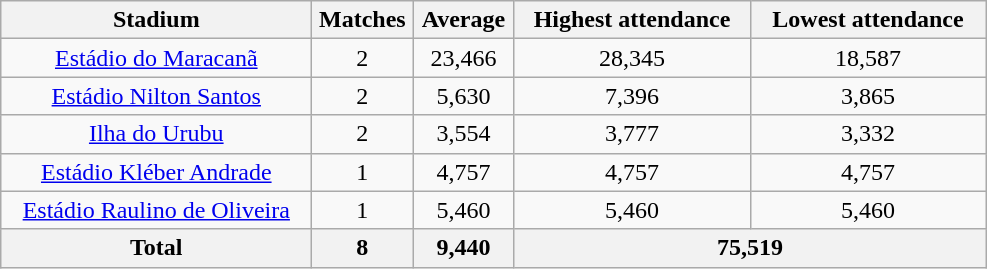<table class="wikitable plainrowheaders sortable" style="text-align:center">
<tr>
<th scope="col" ! style="width:200px;">Stadium</th>
<th scope="col" ! style="width:60px;">Matches</th>
<th scope="col" ! style="width:60px;">Average</th>
<th scope="col" ! style="width:150px;">Highest attendance</th>
<th scope="col" ! style="width:150px;">Lowest attendance</th>
</tr>
<tr>
<td><a href='#'>Estádio do Maracanã</a></td>
<td>2</td>
<td>23,466</td>
<td>28,345</td>
<td>18,587</td>
</tr>
<tr>
<td><a href='#'>Estádio Nilton Santos</a></td>
<td>2</td>
<td>5,630</td>
<td>7,396</td>
<td>3,865</td>
</tr>
<tr>
<td><a href='#'>Ilha do Urubu</a></td>
<td>2</td>
<td>3,554</td>
<td>3,777</td>
<td>3,332</td>
</tr>
<tr>
<td><a href='#'>Estádio Kléber Andrade</a></td>
<td>1</td>
<td>4,757</td>
<td>4,757</td>
<td>4,757</td>
</tr>
<tr>
<td><a href='#'>Estádio Raulino de Oliveira</a></td>
<td>1</td>
<td>5,460</td>
<td>5,460</td>
<td>5,460</td>
</tr>
<tr>
<th>Total</th>
<th>8</th>
<th>9,440</th>
<th colspan="3">75,519</th>
</tr>
</table>
